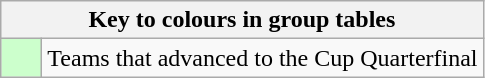<table class="wikitable" style="text-align: center;">
<tr>
<th colspan=2>Key to colours in group tables</th>
</tr>
<tr>
<td style="background:#cfc; width:20px;"></td>
<td align=left>Teams that advanced to the Cup Quarterfinal</td>
</tr>
</table>
